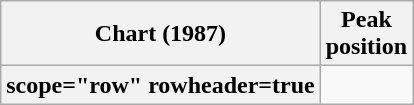<table class="wikitable sortable plainrowheaders">
<tr>
<th>Chart (1987)</th>
<th>Peak<br>position</th>
</tr>
<tr>
<th>scope="row" rowheader=true</th>
</tr>
</table>
